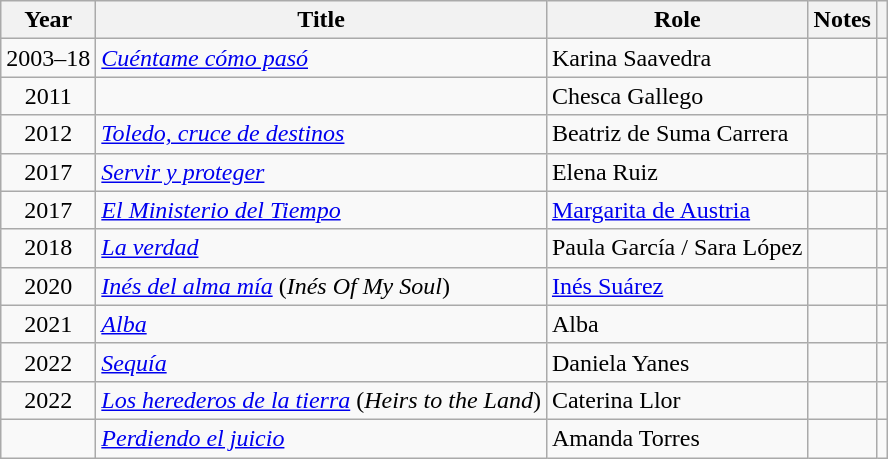<table class="wikitable sortable">
<tr>
<th>Year</th>
<th>Title</th>
<th>Role</th>
<th class="unsortable">Notes</th>
<th></th>
</tr>
<tr>
<td align = "center">2003–18</td>
<td><em><a href='#'>Cuéntame cómo pasó</a></em></td>
<td>Karina Saavedra</td>
<td></td>
<td align = "center"></td>
</tr>
<tr>
<td align = "center">2011</td>
<td><em></em></td>
<td>Chesca Gallego</td>
<td></td>
<td align = "center"></td>
</tr>
<tr>
<td align = "center">2012</td>
<td><em><a href='#'>Toledo, cruce de destinos</a></em></td>
<td>Beatriz de Suma Carrera</td>
<td></td>
<td align = "center"></td>
</tr>
<tr>
<td align = "center">2017</td>
<td><em><a href='#'>Servir y proteger</a></em></td>
<td>Elena Ruiz</td>
<td></td>
<td align = "center"></td>
</tr>
<tr>
<td align = "center">2017</td>
<td><em><a href='#'>El Ministerio del Tiempo</a></em></td>
<td><a href='#'>Margarita de Austria</a></td>
<td></td>
<td align = center></td>
</tr>
<tr>
<td align = "center">2018</td>
<td><a href='#'><em>La verdad</em></a></td>
<td>Paula García / Sara López</td>
<td></td>
<td align = "center"></td>
</tr>
<tr>
<td align = "center">2020</td>
<td><em><a href='#'>Inés del alma mía</a></em> (<em>Inés Of My Soul</em>)</td>
<td><a href='#'>Inés Suárez</a></td>
<td></td>
<td align = "center"></td>
</tr>
<tr>
<td align = "center">2021</td>
<td><em><a href='#'>Alba</a></em></td>
<td>Alba</td>
<td></td>
<td align = "center"></td>
</tr>
<tr>
<td align = "center">2022</td>
<td><em><a href='#'>Sequía</a></em></td>
<td>Daniela Yanes</td>
<td></td>
<td align = "center"></td>
</tr>
<tr>
<td align = "center">2022</td>
<td><a href='#'><em>Los herederos de la tierra</em></a> (<em>Heirs to the Land</em>)</td>
<td>Caterina Llor</td>
<td></td>
<td align = "center"></td>
</tr>
<tr>
<td></td>
<td><em><a href='#'>Perdiendo el juicio</a></em></td>
<td>Amanda Torres</td>
<td></td>
<td></td>
</tr>
</table>
